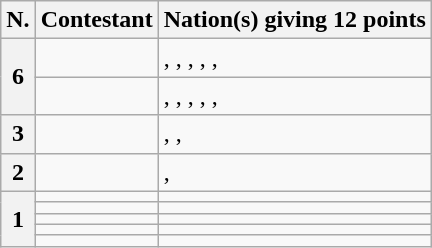<table class="wikitable plainrowheaders">
<tr>
<th scope="col">N.</th>
<th scope="col">Contestant</th>
<th scope="col">Nation(s) giving 12 points</th>
</tr>
<tr>
<th scope="row" rowspan="2">6</th>
<td></td>
<td>, , , , , </td>
</tr>
<tr>
<td></td>
<td>, , , , , </td>
</tr>
<tr>
<th scope="row">3</th>
<td></td>
<td>, , </td>
</tr>
<tr>
<th scope="row">2</th>
<td></td>
<td>, </td>
</tr>
<tr>
<th scope="row" rowspan="5">1</th>
<td></td>
<td></td>
</tr>
<tr>
<td></td>
<td></td>
</tr>
<tr>
<td></td>
<td></td>
</tr>
<tr>
<td></td>
<td></td>
</tr>
<tr>
<td></td>
<td></td>
</tr>
</table>
